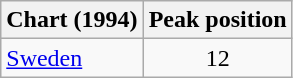<table class="wikitable">
<tr>
<th align="center">Chart (1994)</th>
<th align="center">Peak position</th>
</tr>
<tr>
<td align="left"><a href='#'>Sweden</a></td>
<td align="center">12</td>
</tr>
</table>
